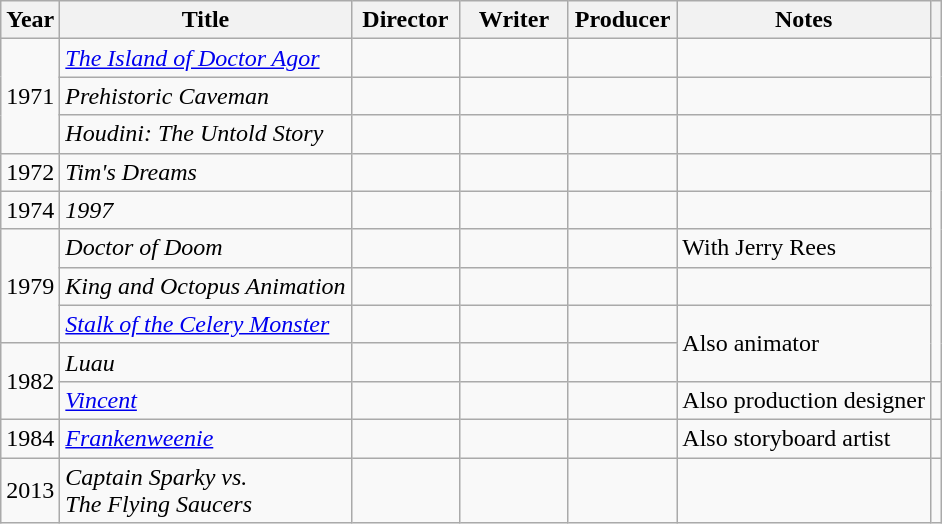<table class="wikitable">
<tr>
<th>Year</th>
<th>Title</th>
<th width="65">Director</th>
<th width="65">Writer</th>
<th width="65">Producer</th>
<th>Notes</th>
<th></th>
</tr>
<tr>
<td rowspan="3">1971</td>
<td scope="row"><em><a href='#'>The Island of Doctor Agor</a></em></td>
<td></td>
<td></td>
<td></td>
<td></td>
<td rowspan=2></td>
</tr>
<tr>
<td scope="row"><em>Prehistoric Caveman</em></td>
<td></td>
<td></td>
<td></td>
<td></td>
</tr>
<tr>
<td scope="row"><em>Houdini: The Untold Story</em></td>
<td></td>
<td></td>
<td></td>
<td></td>
<td></td>
</tr>
<tr>
<td>1972</td>
<td scope="row"><em>Tim's Dreams</em></td>
<td></td>
<td></td>
<td></td>
<td></td>
<td rowspan=6></td>
</tr>
<tr>
<td>1974</td>
<td scope="row"><em>1997</em></td>
<td></td>
<td></td>
<td></td>
<td></td>
</tr>
<tr>
<td rowspan="3">1979</td>
<td scope="row"><em>Doctor of Doom</em></td>
<td></td>
<td></td>
<td></td>
<td>With Jerry Rees</td>
</tr>
<tr>
<td scope="row"><em>King and Octopus Animation</em></td>
<td></td>
<td></td>
<td></td>
<td></td>
</tr>
<tr>
<td scope="row"><em><a href='#'>Stalk of the Celery Monster</a></em></td>
<td></td>
<td></td>
<td></td>
<td rowspan=2>Also animator</td>
</tr>
<tr>
<td rowspan="2">1982</td>
<td scope="row"><em>Luau</em></td>
<td></td>
<td></td>
<td></td>
</tr>
<tr>
<td scope="row"><em><a href='#'>Vincent</a></em></td>
<td></td>
<td></td>
<td></td>
<td>Also production designer</td>
<td></td>
</tr>
<tr>
<td>1984</td>
<td scope="row"><em><a href='#'>Frankenweenie</a></em></td>
<td></td>
<td></td>
<td></td>
<td>Also storyboard artist</td>
<td></td>
</tr>
<tr>
<td>2013</td>
<td><em>Captain Sparky vs.<br>The Flying Saucers</em></td>
<td></td>
<td></td>
<td></td>
<td></td>
<td></td>
</tr>
</table>
